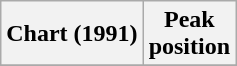<table class="wikitable sortable plainrowheaders" style="text-align:center">
<tr>
<th scope="col">Chart (1991)</th>
<th scope="col">Peak<br> position</th>
</tr>
<tr>
</tr>
</table>
